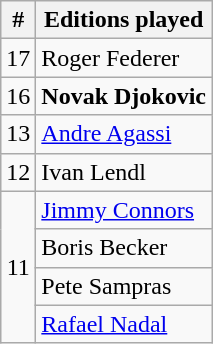<table class="wikitable" style="display:inline-table;">
<tr>
<th>#</th>
<th>Editions played</th>
</tr>
<tr>
<td style="text-align: center;">17</td>
<td> Roger Federer</td>
</tr>
<tr>
<td style="text-align: center;">16</td>
<td> <strong>Novak Djokovic</strong></td>
</tr>
<tr>
<td style="text-align: center;">13</td>
<td> <a href='#'>Andre Agassi</a></td>
</tr>
<tr>
<td style="text-align: center;">12</td>
<td> Ivan Lendl</td>
</tr>
<tr>
<td rowspan="4" style="text-align: center;">11</td>
<td> <a href='#'>Jimmy Connors</a></td>
</tr>
<tr>
<td> Boris Becker</td>
</tr>
<tr>
<td> Pete Sampras</td>
</tr>
<tr>
<td> <a href='#'>Rafael Nadal</a></td>
</tr>
</table>
